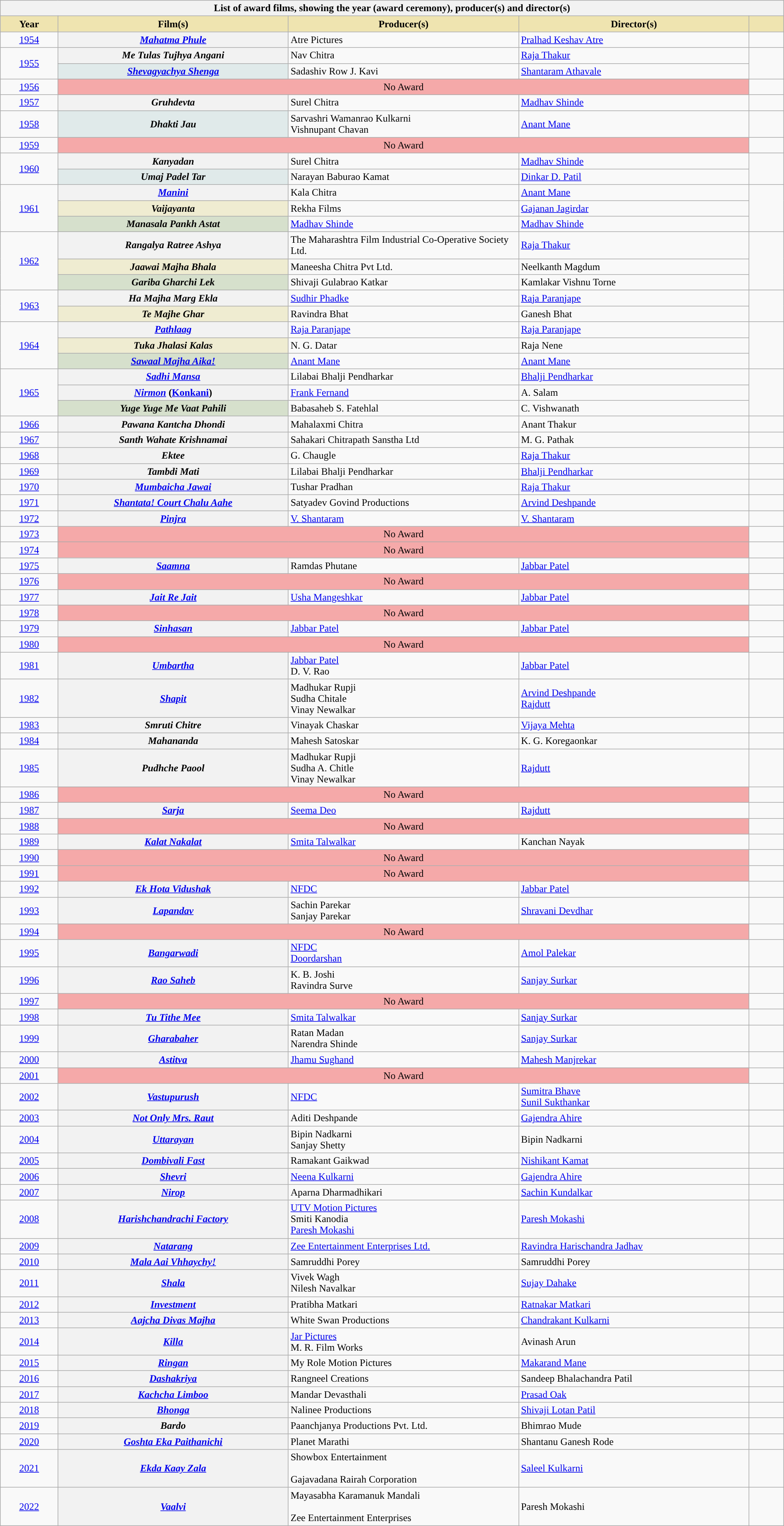<table class="wikitable sortable plainrowheaders" style="width:100%">
<tr>
<th colspan="5">List of award films, showing the year (award ceremony), producer(s) and director(s)</th>
</tr>
<tr>
<th scope="col" style="background-color:#EFE4B0;width:5%;">Year</th>
<th scope="col" style="background-color:#EFE4B0;width:20%;">Film(s)</th>
<th scope="col" style="background-color:#EFE4B0;width:20%;">Producer(s)</th>
<th scope="col" style="background-color:#EFE4B0;width:20%;">Director(s)</th>
<th scope="col" style="background-color:#EFE4B0;width:3%;" class="unsortable"></th>
</tr>
<tr>
<td align="center"><a href='#'>1954<br></a></td>
<th scope="row"><em><a href='#'>Mahatma Phule</a></em></th>
<td>Atre Pictures</td>
<td><a href='#'>Pralhad Keshav Atre</a></td>
<td align="center"></td>
</tr>
<tr>
<td align="center" rowspan="2"><a href='#'>1955<br></a></td>
<th scope="row"><em>Me Tulas Tujhya Angani</em></th>
<td>Nav Chitra</td>
<td><a href='#'>Raja Thakur</a></td>
<td align="center" rowspan="2"></td>
</tr>
<tr>
<th scope="row" style="background-color:#E0EAEA"><em><a href='#'>Shevagyachya Shenga</a></em></th>
<td>Sadashiv Row J. Kavi</td>
<td><a href='#'>Shantaram Athavale</a></td>
</tr>
<tr>
<td align="center"><a href='#'>1956<br></a></td>
<td colspan="3" bgcolor="#F5A9A9" align="center">No Award</td>
<td align="center"></td>
</tr>
<tr>
<td align="center"><a href='#'>1957<br></a></td>
<th scope="row"><em>Gruhdevta</em></th>
<td>Surel Chitra</td>
<td><a href='#'>Madhav Shinde</a></td>
<td align="center"></td>
</tr>
<tr>
<td align="center"><a href='#'>1958<br></a></td>
<th scope="row" style="background-color:#E0EAEA"><em>Dhakti Jau</em></th>
<td>Sarvashri Wamanrao Kulkarni<br>Vishnupant Chavan</td>
<td><a href='#'>Anant Mane</a></td>
<td align="center"></td>
</tr>
<tr>
<td align="center"><a href='#'>1959<br></a></td>
<td colspan="3" bgcolor="#F5A9A9" align="center">No Award</td>
<td align="center"></td>
</tr>
<tr>
<td align="center" rowspan="2"><a href='#'>1960<br></a></td>
<th scope="row"><em>Kanyadan</em></th>
<td>Surel Chitra</td>
<td><a href='#'>Madhav Shinde</a></td>
<td align="center" rowspan="2"></td>
</tr>
<tr>
<th scope="row" style="background-color:#E0EAEA"><em>Umaj Padel Tar</em></th>
<td>Narayan Baburao Kamat</td>
<td><a href='#'>Dinkar D. Patil</a></td>
</tr>
<tr>
<td align="center" rowspan="3"><a href='#'>1961<br></a></td>
<th scope="row"><em><a href='#'>Manini</a></em></th>
<td>Kala Chitra</td>
<td><a href='#'>Anant Mane</a></td>
<td align="center" rowspan="3"></td>
</tr>
<tr>
<th scope="row" style="background-color:#EFECD1"><em>Vaijayanta</em></th>
<td>Rekha Films</td>
<td><a href='#'>Gajanan Jagirdar</a></td>
</tr>
<tr>
<th scope="row" style="background-color:#D6E0CC"><em>Manasala Pankh Astat</em></th>
<td><a href='#'>Madhav Shinde</a></td>
<td><a href='#'>Madhav Shinde</a></td>
</tr>
<tr>
<td align="center" rowspan="3"><a href='#'>1962<br></a></td>
<th scope="row"><em>Rangalya Ratree Ashya</em></th>
<td>The Maharashtra Film Industrial Co-Operative Society Ltd.</td>
<td><a href='#'>Raja Thakur</a></td>
<td align="center" rowspan="3"></td>
</tr>
<tr>
<th scope="row" style="background-color:#EFECD1"><em>Jaawai Majha Bhala</em></th>
<td>Maneesha Chitra Pvt Ltd.</td>
<td>Neelkanth Magdum</td>
</tr>
<tr>
<th scope="row" style="background-color:#D6E0CC"><em>Gariba Gharchi Lek</em></th>
<td>Shivaji Gulabrao Katkar</td>
<td>Kamlakar Vishnu Torne</td>
</tr>
<tr>
<td align="center" rowspan="2"><a href='#'>1963<br></a></td>
<th scope="row"><em>Ha Majha Marg Ekla</em></th>
<td><a href='#'>Sudhir Phadke</a></td>
<td><a href='#'>Raja Paranjape</a></td>
<td align="center" rowspan="2"></td>
</tr>
<tr>
<th scope="row" style="background-color:#EFECD1"><em>Te Majhe Ghar</em></th>
<td>Ravindra Bhat</td>
<td>Ganesh Bhat</td>
</tr>
<tr>
<td align="center" rowspan="3"><a href='#'>1964<br></a></td>
<th scope="row"><em><a href='#'>Pathlaag</a></em></th>
<td><a href='#'>Raja Paranjape</a></td>
<td><a href='#'>Raja Paranjape</a></td>
<td align="center" rowspan="3"></td>
</tr>
<tr>
<th scope="row" style="background-color:#EFECD1"><em>Tuka Jhalasi Kalas</em></th>
<td>N. G. Datar</td>
<td>Raja Nene</td>
</tr>
<tr>
<th scope="row" style="background-color:#D6E0CC"><em><a href='#'>Sawaal Majha Aika!</a></em></th>
<td><a href='#'>Anant Mane</a></td>
<td><a href='#'>Anant Mane</a></td>
</tr>
<tr>
<td align="center" rowspan="3"><a href='#'>1965<br></a></td>
<th scope="row"><em><a href='#'>Sadhi Mansa</a></em></th>
<td>Lilabai Bhalji Pendharkar</td>
<td><a href='#'>Bhalji Pendharkar</a></td>
<td align="center" rowspan="3"></td>
</tr>
<tr>
<th scope="row" style="background-color:#DFD6ADEFECD1"><em><a href='#'>Nirmon</a></em> (<a href='#'>Konkani</a>)</th>
<td><a href='#'>Frank Fernand</a></td>
<td>A. Salam</td>
</tr>
<tr>
<th scope="row" style="background-color:#D6E0CC"><em>Yuge Yuge Me Vaat Pahili</em></th>
<td>Babasaheb S. Fatehlal</td>
<td>C. Vishwanath</td>
</tr>
<tr>
<td align="center"><a href='#'>1966<br></a></td>
<th scope="row"><em>Pawana Kantcha Dhondi</em></th>
<td>Mahalaxmi Chitra</td>
<td>Anant Thakur</td>
<td align="center"></td>
</tr>
<tr>
<td align="center"><a href='#'>1967<br></a></td>
<th scope="row"><em>Santh Wahate Krishnamai</em></th>
<td>Sahakari Chitrapath Sanstha Ltd</td>
<td>M. G. Pathak</td>
<td align="center"></td>
</tr>
<tr>
<td align="center"><a href='#'>1968<br></a></td>
<th scope="row"><em>Ektee</em></th>
<td>G. Chaugle</td>
<td><a href='#'>Raja Thakur</a></td>
<td align="center"></td>
</tr>
<tr>
<td align="center"><a href='#'>1969<br></a></td>
<th scope="row"><em>Tambdi Mati</em></th>
<td>Lilabai Bhalji Pendharkar</td>
<td><a href='#'>Bhalji Pendharkar</a></td>
<td align="center"></td>
</tr>
<tr>
<td align="center"><a href='#'>1970<br></a></td>
<th scope="row"><em><a href='#'>Mumbaicha Jawai</a></em></th>
<td>Tushar Pradhan</td>
<td><a href='#'>Raja Thakur</a></td>
<td align="center"></td>
</tr>
<tr>
<td align="center"><a href='#'>1971<br></a></td>
<th scope="row"><em><a href='#'>Shantata! Court Chalu Aahe</a></em></th>
<td>Satyadev Govind Productions</td>
<td><a href='#'>Arvind Deshpande</a></td>
<td align="center"></td>
</tr>
<tr>
<td align="center"><a href='#'>1972<br></a></td>
<th scope="row"><em><a href='#'>Pinjra</a></em></th>
<td><a href='#'>V. Shantaram</a></td>
<td><a href='#'>V. Shantaram</a></td>
<td align="center"></td>
</tr>
<tr>
<td align="center"><a href='#'>1973<br></a></td>
<td colspan="3" bgcolor="#F5A9A9" align="center">No Award</td>
<td align="center"></td>
</tr>
<tr>
<td align="center"><a href='#'>1974<br></a></td>
<td colspan="3" bgcolor="#F5A9A9" align="center">No Award</td>
<td align="center"></td>
</tr>
<tr>
<td align="center"><a href='#'>1975<br></a></td>
<th scope="row"><em><a href='#'>Saamna</a></em></th>
<td>Ramdas Phutane</td>
<td><a href='#'>Jabbar Patel</a></td>
<td align="center"></td>
</tr>
<tr>
<td align="center"><a href='#'>1976<br></a></td>
<td colspan="3" bgcolor="#F5A9A9" align="center">No Award</td>
<td align="center"></td>
</tr>
<tr>
<td align="center"><a href='#'>1977<br></a></td>
<th scope="row"><em><a href='#'>Jait Re Jait</a></em></th>
<td><a href='#'>Usha Mangeshkar</a></td>
<td><a href='#'>Jabbar Patel</a></td>
<td align="center"></td>
</tr>
<tr>
<td align="center"><a href='#'>1978<br></a></td>
<td colspan="3" bgcolor="#F5A9A9" align="center">No Award</td>
<td align="center"></td>
</tr>
<tr>
<td align="center"><a href='#'>1979<br></a></td>
<th scope="row"><em><a href='#'>Sinhasan</a></em></th>
<td><a href='#'>Jabbar Patel</a></td>
<td><a href='#'>Jabbar Patel</a></td>
<td align="center"></td>
</tr>
<tr>
<td align="center"><a href='#'>1980<br></a></td>
<td colspan="3" bgcolor="#F5A9A9" align="center">No Award</td>
<td align="center"></td>
</tr>
<tr>
<td align="center"><a href='#'>1981<br></a></td>
<th scope="row"><em><a href='#'>Umbartha</a></em></th>
<td><a href='#'>Jabbar Patel</a><br>D. V. Rao</td>
<td><a href='#'>Jabbar Patel</a></td>
<td align="center"></td>
</tr>
<tr>
<td align="center"><a href='#'>1982<br></a></td>
<th scope="row"><em><a href='#'>Shapit</a></em></th>
<td>Madhukar Rupji<br>Sudha Chitale<br>Vinay Newalkar</td>
<td><a href='#'>Arvind Deshpande</a><br><a href='#'>Rajdutt</a></td>
<td align="center"></td>
</tr>
<tr>
<td align="center"><a href='#'>1983<br></a></td>
<th scope="row"><em>Smruti Chitre</em></th>
<td>Vinayak Chaskar</td>
<td><a href='#'>Vijaya Mehta</a></td>
<td align="center"></td>
</tr>
<tr>
<td align="center"><a href='#'>1984<br></a></td>
<th scope="row"><em>Mahananda</em></th>
<td>Mahesh Satoskar</td>
<td>K. G. Koregaonkar</td>
<td align="center"></td>
</tr>
<tr>
<td align="center"><a href='#'>1985<br></a></td>
<th scope="row"><em>Pudhche Paool</em></th>
<td>Madhukar Rupji<br>Sudha A. Chitle<br>Vinay Newalkar</td>
<td><a href='#'>Rajdutt</a></td>
<td align="center"></td>
</tr>
<tr>
<td align="center"><a href='#'>1986<br></a></td>
<td colspan="3" bgcolor="#F5A9A9" align="center">No Award</td>
<td align="center"></td>
</tr>
<tr>
<td align="center"><a href='#'>1987<br></a></td>
<th scope="row"><em><a href='#'>Sarja</a></em></th>
<td><a href='#'>Seema Deo</a></td>
<td><a href='#'>Rajdutt</a></td>
<td align="center"></td>
</tr>
<tr>
<td align="center"><a href='#'>1988<br></a></td>
<td colspan="3" bgcolor="#F5A9A9" align="center">No Award</td>
<td align="center"></td>
</tr>
<tr>
<td align="center"><a href='#'>1989<br></a></td>
<th scope="row"><em><a href='#'>Kalat Nakalat</a></em></th>
<td><a href='#'>Smita Talwalkar</a></td>
<td>Kanchan Nayak</td>
<td align="center"></td>
</tr>
<tr>
<td align="center"><a href='#'>1990<br></a></td>
<td colspan="3" bgcolor="#F5A9A9" align="center">No Award</td>
<td align="center"></td>
</tr>
<tr>
<td align="center"><a href='#'>1991<br></a></td>
<td colspan="3" bgcolor="#F5A9A9" align="center">No Award</td>
<td align="center"></td>
</tr>
<tr>
<td align="center"><a href='#'>1992<br></a></td>
<th scope="row"><em><a href='#'>Ek Hota Vidushak</a></em></th>
<td><a href='#'>NFDC</a></td>
<td><a href='#'>Jabbar Patel</a></td>
<td align="center"></td>
</tr>
<tr>
<td align="center"><a href='#'>1993<br></a></td>
<th scope="row"><em><a href='#'>Lapandav</a></em></th>
<td>Sachin Parekar<br>Sanjay Parekar</td>
<td><a href='#'>Shravani Devdhar</a></td>
<td align="center"></td>
</tr>
<tr>
<td align="center"><a href='#'>1994<br></a></td>
<td colspan="3" bgcolor="#F5A9A9" align="center">No Award</td>
<td align="center"></td>
</tr>
<tr>
<td align="center"><a href='#'>1995<br></a></td>
<th scope="row"><em><a href='#'>Bangarwadi</a></em></th>
<td><a href='#'>NFDC</a> <br> <a href='#'>Doordarshan</a></td>
<td><a href='#'>Amol Palekar</a></td>
<td align="center"></td>
</tr>
<tr>
<td align="center"><a href='#'>1996<br></a></td>
<th scope="row"><em><a href='#'>Rao Saheb</a></em></th>
<td>K. B. Joshi<br>Ravindra Surve</td>
<td><a href='#'>Sanjay Surkar</a></td>
<td align="center"></td>
</tr>
<tr>
<td align="center"><a href='#'>1997<br></a></td>
<td colspan="3" bgcolor="#F5A9A9" align="center">No Award</td>
<td align="center"></td>
</tr>
<tr>
<td align="center"><a href='#'>1998<br></a></td>
<th scope="row"><em><a href='#'>Tu Tithe Mee</a></em></th>
<td><a href='#'>Smita Talwalkar</a></td>
<td><a href='#'>Sanjay Surkar</a></td>
<td align="center"></td>
</tr>
<tr>
<td align="center"><a href='#'>1999<br></a></td>
<th scope="row"><em><a href='#'>Gharabaher</a></em></th>
<td>Ratan Madan<br>Narendra Shinde</td>
<td><a href='#'>Sanjay Surkar</a></td>
<td align="center"></td>
</tr>
<tr>
<td align="center"><a href='#'>2000<br></a></td>
<th scope="row"><em><a href='#'>Astitva</a></em></th>
<td><a href='#'>Jhamu Sughand</a></td>
<td><a href='#'>Mahesh Manjrekar</a></td>
<td align="center"></td>
</tr>
<tr>
<td align="center"><a href='#'>2001<br></a></td>
<td colspan="3" bgcolor="#F5A9A9" align="center">No Award</td>
<td align="center"></td>
</tr>
<tr>
<td align="center"><a href='#'>2002<br></a></td>
<th scope="row"><em><a href='#'>Vastupurush</a></em></th>
<td><a href='#'>NFDC</a></td>
<td><a href='#'>Sumitra Bhave</a><br><a href='#'>Sunil Sukthankar</a></td>
<td align="center"></td>
</tr>
<tr>
<td align="center"><a href='#'>2003<br></a></td>
<th scope="row"><em><a href='#'>Not Only Mrs. Raut</a></em></th>
<td>Aditi Deshpande</td>
<td><a href='#'>Gajendra Ahire</a></td>
<td align="center"></td>
</tr>
<tr>
<td align="center"><a href='#'>2004<br></a></td>
<th scope="row"><em><a href='#'>Uttarayan</a></em></th>
<td>Bipin Nadkarni<br>Sanjay Shetty</td>
<td>Bipin Nadkarni</td>
<td align="center"></td>
</tr>
<tr>
<td align="center"><a href='#'>2005<br></a></td>
<th scope="row"><em><a href='#'>Dombivali Fast</a></em></th>
<td>Ramakant Gaikwad</td>
<td><a href='#'>Nishikant Kamat</a></td>
<td align="center"></td>
</tr>
<tr>
<td align="center"><a href='#'>2006<br></a></td>
<th scope="row"><em><a href='#'>Shevri</a></em></th>
<td><a href='#'>Neena Kulkarni</a></td>
<td><a href='#'>Gajendra Ahire</a></td>
<td align="center"></td>
</tr>
<tr>
<td align="center"><a href='#'>2007<br></a></td>
<th scope="row"><em><a href='#'>Nirop</a></em></th>
<td>Aparna Dharmadhikari</td>
<td><a href='#'>Sachin Kundalkar</a></td>
<td align="center"></td>
</tr>
<tr>
<td align="center"><a href='#'>2008<br></a></td>
<th scope="row"><em><a href='#'>Harishchandrachi Factory</a></em></th>
<td><a href='#'>UTV Motion Pictures</a><br>Smiti Kanodia<br><a href='#'>Paresh Mokashi</a></td>
<td><a href='#'>Paresh Mokashi</a></td>
<td align="center"></td>
</tr>
<tr>
<td align="center"><a href='#'>2009<br></a></td>
<th scope="row"><em><a href='#'>Natarang</a></em></th>
<td><a href='#'>Zee Entertainment Enterprises Ltd.</a></td>
<td><a href='#'>Ravindra Harischandra Jadhav</a></td>
<td align="center"></td>
</tr>
<tr>
<td align="center"><a href='#'>2010<br></a></td>
<th scope="row"><em><a href='#'>Mala Aai Vhhaychy!</a></em></th>
<td>Samruddhi Porey</td>
<td>Samruddhi Porey</td>
<td align="center"></td>
</tr>
<tr>
<td align="center"><a href='#'>2011<br></a></td>
<th scope="row"><em><a href='#'>Shala</a></em></th>
<td>Vivek Wagh<br>Nilesh Navalkar</td>
<td><a href='#'>Sujay Dahake</a></td>
<td align="center"></td>
</tr>
<tr>
<td align="center"><a href='#'>2012<br></a></td>
<th scope="row"><em><a href='#'>Investment</a></em></th>
<td>Pratibha Matkari</td>
<td><a href='#'>Ratnakar Matkari</a></td>
<td align="center"></td>
</tr>
<tr>
<td align="center"><a href='#'>2013<br></a></td>
<th scope="row"><em><a href='#'>Aajcha Divas Majha</a></em></th>
<td>White Swan Productions</td>
<td><a href='#'>Chandrakant Kulkarni</a></td>
<td align="center"></td>
</tr>
<tr>
<td align="center"><a href='#'>2014<br></a></td>
<th scope="row"><em><a href='#'>Killa</a></em></th>
<td><a href='#'>Jar Pictures</a><br>M. R. Film Works</td>
<td>Avinash Arun</td>
<td align="center"></td>
</tr>
<tr>
<td align="center"><a href='#'>2015<br></a></td>
<th scope="row"><em><a href='#'>Ringan</a></em></th>
<td>My Role Motion Pictures</td>
<td><a href='#'>Makarand Mane</a></td>
<td align="center"></td>
</tr>
<tr>
<td align="center"><a href='#'>2016<br></a></td>
<th scope="row"><em><a href='#'>Dashakriya</a></em></th>
<td>Rangneel Creations</td>
<td>Sandeep Bhalachandra Patil</td>
<td align="center"></td>
</tr>
<tr>
<td align="center"><a href='#'>2017<br></a></td>
<th scope="row"><em><a href='#'>Kachcha Limboo</a></em></th>
<td>Mandar Devasthali</td>
<td><a href='#'>Prasad Oak</a></td>
<td align="center"></td>
</tr>
<tr>
<td align="center"><a href='#'>2018<br></a></td>
<th scope="row"><em><a href='#'>Bhonga</a></em></th>
<td>Nalinee Productions</td>
<td><a href='#'>Shivaji Lotan Patil</a></td>
<td align="center"></td>
</tr>
<tr>
<td align="center"><a href='#'>2019<br></a></td>
<th scope="row"><em>Bardo</em></th>
<td>Paanchjanya Productions Pvt. Ltd.</td>
<td>Bhimrao Mude</td>
<td></td>
</tr>
<tr>
<td align="center"><a href='#'>2020<br></a></td>
<th scope="row"><em><a href='#'>Goshta Eka Paithanichi</a></em></th>
<td>Planet Marathi</td>
<td>Shantanu Ganesh Rode</td>
<td></td>
</tr>
<tr>
<td align="center"><a href='#'>2021<br></a></td>
<th scope="row"><em><a href='#'>Ekda Kaay Zala</a></em></th>
<td> Showbox Entertainment <br><br> Gajavadana Rairah Corporation</td>
<td><a href='#'>Saleel Kulkarni</a></td>
<td></td>
</tr>
<tr>
<td align="center"><a href='#'>2022<br></a></td>
<th scope="row"><em><a href='#'>Vaalvi</a></em></th>
<td> Mayasabha Karamanuk Mandali <br><br> Zee Entertainment Enterprises</td>
<td>Paresh Mokashi</td>
<td></td>
</tr>
</table>
